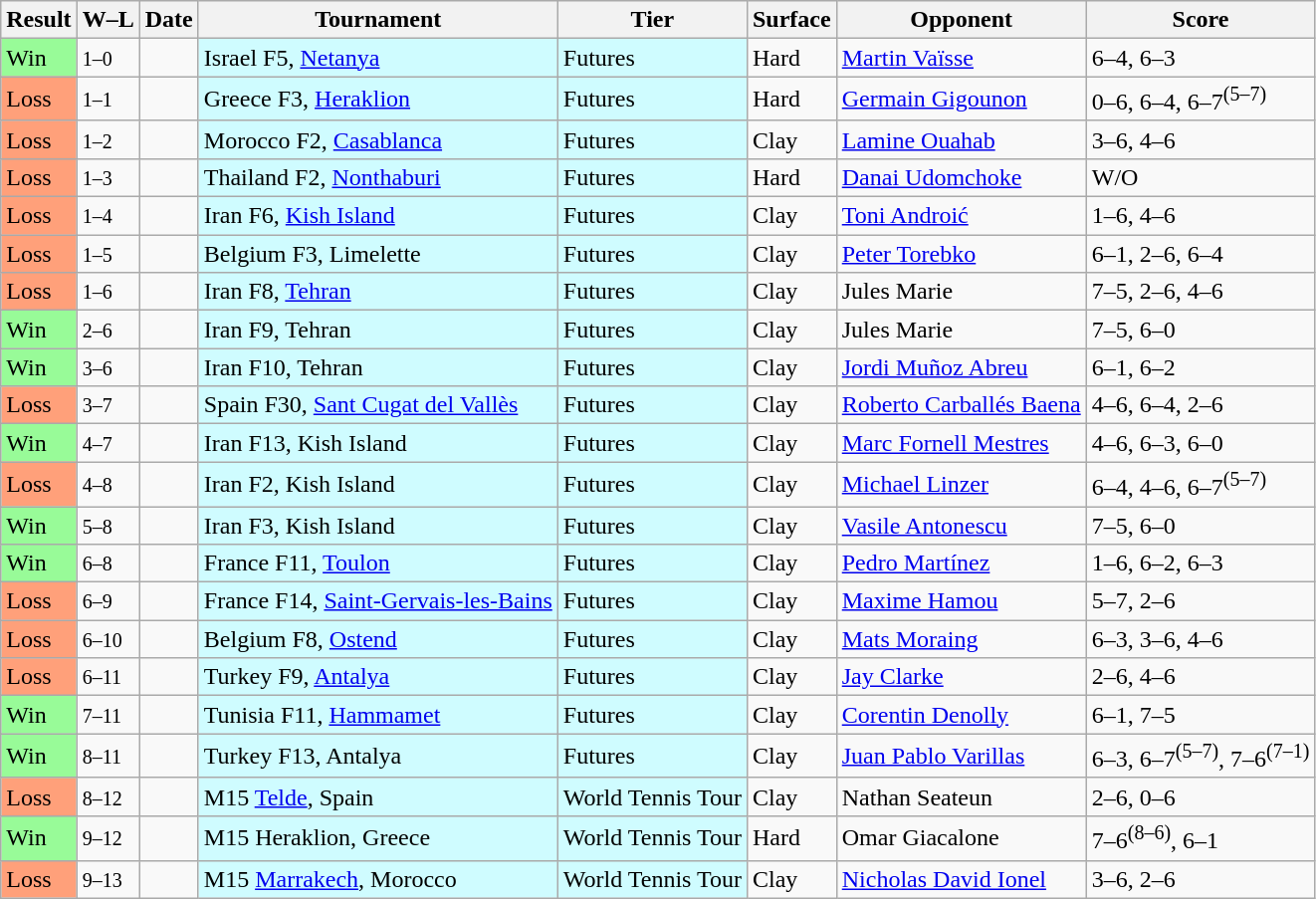<table class="sortable wikitable">
<tr>
<th>Result</th>
<th class="unsortable">W–L</th>
<th>Date</th>
<th>Tournament</th>
<th>Tier</th>
<th>Surface</th>
<th>Opponent</th>
<th class="unsortable">Score</th>
</tr>
<tr>
<td bgcolor=98FB98>Win</td>
<td><small>1–0</small></td>
<td></td>
<td style="background:#cffcff;">Israel F5, <a href='#'>Netanya</a></td>
<td style="background:#cffcff;">Futures</td>
<td>Hard</td>
<td> <a href='#'>Martin Vaïsse</a></td>
<td>6–4, 6–3</td>
</tr>
<tr>
<td bgcolor=FFA07A>Loss</td>
<td><small>1–1</small></td>
<td></td>
<td style="background:#cffcff;">Greece F3, <a href='#'>Heraklion</a></td>
<td style="background:#cffcff;">Futures</td>
<td>Hard</td>
<td> <a href='#'>Germain Gigounon</a></td>
<td>0–6, 6–4, 6–7<sup>(5–7)</sup></td>
</tr>
<tr>
<td bgcolor=FFA07A>Loss</td>
<td><small>1–2</small></td>
<td></td>
<td style="background:#cffcff;">Morocco F2, <a href='#'>Casablanca</a></td>
<td style="background:#cffcff;">Futures</td>
<td>Clay</td>
<td> <a href='#'>Lamine Ouahab</a></td>
<td>3–6, 4–6</td>
</tr>
<tr>
<td bgcolor=FFA07A>Loss</td>
<td><small>1–3</small></td>
<td></td>
<td style="background:#cffcff;">Thailand F2, <a href='#'>Nonthaburi</a></td>
<td style="background:#cffcff;">Futures</td>
<td>Hard</td>
<td> <a href='#'>Danai Udomchoke</a></td>
<td>W/O</td>
</tr>
<tr>
<td bgcolor=FFA07A>Loss</td>
<td><small>1–4</small></td>
<td></td>
<td style="background:#cffcff;">Iran F6, <a href='#'>Kish Island</a></td>
<td style="background:#cffcff;">Futures</td>
<td>Clay</td>
<td> <a href='#'>Toni Androić</a></td>
<td>1–6, 4–6</td>
</tr>
<tr>
<td bgcolor=FFA07A>Loss</td>
<td><small>1–5</small></td>
<td></td>
<td style="background:#cffcff;">Belgium F3, Limelette</td>
<td style="background:#cffcff;">Futures</td>
<td>Clay</td>
<td> <a href='#'>Peter Torebko</a></td>
<td>6–1, 2–6, 6–4</td>
</tr>
<tr>
<td bgcolor=FFA07A>Loss</td>
<td><small>1–6</small></td>
<td></td>
<td style="background:#cffcff;">Iran F8, <a href='#'>Tehran</a></td>
<td style="background:#cffcff;">Futures</td>
<td>Clay</td>
<td> Jules Marie</td>
<td>7–5, 2–6, 4–6</td>
</tr>
<tr>
<td bgcolor=98FB98>Win</td>
<td><small>2–6</small></td>
<td></td>
<td style="background:#cffcff;">Iran F9, Tehran</td>
<td style="background:#cffcff;">Futures</td>
<td>Clay</td>
<td> Jules Marie</td>
<td>7–5, 6–0</td>
</tr>
<tr>
<td bgcolor=98FB98>Win</td>
<td><small>3–6</small></td>
<td></td>
<td style="background:#cffcff;">Iran F10, Tehran</td>
<td style="background:#cffcff;">Futures</td>
<td>Clay</td>
<td> <a href='#'>Jordi Muñoz Abreu</a></td>
<td>6–1, 6–2</td>
</tr>
<tr>
<td bgcolor=FFA07A>Loss</td>
<td><small>3–7</small></td>
<td></td>
<td style="background:#cffcff;">Spain F30, <a href='#'>Sant Cugat del Vallès</a></td>
<td style="background:#cffcff;">Futures</td>
<td>Clay</td>
<td> <a href='#'>Roberto Carballés Baena</a></td>
<td>4–6, 6–4, 2–6</td>
</tr>
<tr>
<td bgcolor=98FB98>Win</td>
<td><small>4–7</small></td>
<td></td>
<td style="background:#cffcff;">Iran F13, Kish Island</td>
<td style="background:#cffcff;">Futures</td>
<td>Clay</td>
<td> <a href='#'>Marc Fornell Mestres</a></td>
<td>4–6, 6–3, 6–0</td>
</tr>
<tr>
<td bgcolor=FFA07A>Loss</td>
<td><small>4–8</small></td>
<td></td>
<td style="background:#cffcff;">Iran F2, Kish Island</td>
<td style="background:#cffcff;">Futures</td>
<td>Clay</td>
<td> <a href='#'>Michael Linzer</a></td>
<td>6–4, 4–6, 6–7<sup>(5–7)</sup></td>
</tr>
<tr>
<td bgcolor=98FB98>Win</td>
<td><small>5–8</small></td>
<td></td>
<td style="background:#cffcff;">Iran F3, Kish Island</td>
<td style="background:#cffcff;">Futures</td>
<td>Clay</td>
<td> <a href='#'>Vasile Antonescu</a></td>
<td>7–5, 6–0</td>
</tr>
<tr>
<td bgcolor=98FB98>Win</td>
<td><small>6–8</small></td>
<td></td>
<td style="background:#cffcff;">France F11, <a href='#'>Toulon</a></td>
<td style="background:#cffcff;">Futures</td>
<td>Clay</td>
<td> <a href='#'>Pedro Martínez</a></td>
<td>1–6, 6–2, 6–3</td>
</tr>
<tr>
<td bgcolor=FFA07A>Loss</td>
<td><small>6–9</small></td>
<td></td>
<td style="background:#cffcff;">France F14, <a href='#'>Saint-Gervais-les-Bains</a></td>
<td style="background:#cffcff;">Futures</td>
<td>Clay</td>
<td> <a href='#'>Maxime Hamou</a></td>
<td>5–7, 2–6</td>
</tr>
<tr>
<td bgcolor=FFA07A>Loss</td>
<td><small>6–10</small></td>
<td></td>
<td style="background:#cffcff;">Belgium F8, <a href='#'>Ostend</a></td>
<td style="background:#cffcff;">Futures</td>
<td>Clay</td>
<td> <a href='#'>Mats Moraing</a></td>
<td>6–3, 3–6, 4–6</td>
</tr>
<tr>
<td bgcolor=FFA07A>Loss</td>
<td><small>6–11</small></td>
<td></td>
<td style="background:#cffcff;">Turkey F9, <a href='#'>Antalya</a></td>
<td style="background:#cffcff;">Futures</td>
<td>Clay</td>
<td> <a href='#'>Jay Clarke</a></td>
<td>2–6, 4–6</td>
</tr>
<tr>
<td bgcolor=98FB98>Win</td>
<td><small>7–11</small></td>
<td></td>
<td style="background:#cffcff;">Tunisia F11, <a href='#'>Hammamet</a></td>
<td style="background:#cffcff;">Futures</td>
<td>Clay</td>
<td> <a href='#'>Corentin Denolly</a></td>
<td>6–1, 7–5</td>
</tr>
<tr>
<td bgcolor=98FB98>Win</td>
<td><small>8–11</small></td>
<td></td>
<td style="background:#cffcff;">Turkey F13, Antalya</td>
<td style="background:#cffcff;">Futures</td>
<td>Clay</td>
<td> <a href='#'>Juan Pablo Varillas</a></td>
<td>6–3, 6–7<sup>(5–7)</sup>, 7–6<sup>(7–1)</sup></td>
</tr>
<tr>
<td bgcolor=FFA07A>Loss</td>
<td><small>8–12</small></td>
<td></td>
<td style="background:#cffcff;">M15 <a href='#'>Telde</a>, Spain</td>
<td style="background:#cffcff;">World Tennis Tour</td>
<td>Clay</td>
<td> Nathan Seateun</td>
<td>2–6, 0–6</td>
</tr>
<tr>
<td bgcolor=98FB98>Win</td>
<td><small>9–12</small></td>
<td></td>
<td style="background:#cffcff;">M15 Heraklion, Greece</td>
<td style="background:#cffcff;">World Tennis Tour</td>
<td>Hard</td>
<td> Omar Giacalone</td>
<td>7–6<sup>(8–6)</sup>, 6–1</td>
</tr>
<tr>
<td bgcolor=FFA07A>Loss</td>
<td><small>9–13</small></td>
<td></td>
<td style="background:#cffcff;">M15 <a href='#'>Marrakech</a>, Morocco</td>
<td style="background:#cffcff;">World Tennis Tour</td>
<td>Clay</td>
<td> <a href='#'>Nicholas David Ionel</a></td>
<td>3–6, 2–6</td>
</tr>
</table>
